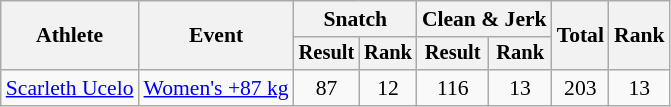<table class="wikitable" style="font-size:90%">
<tr>
<th rowspan=2>Athlete</th>
<th rowspan=2>Event</th>
<th colspan="2">Snatch</th>
<th colspan="2">Clean & Jerk</th>
<th rowspan="2">Total</th>
<th rowspan="2">Rank</th>
</tr>
<tr style="font-size:95%">
<th>Result</th>
<th>Rank</th>
<th>Result</th>
<th>Rank</th>
</tr>
<tr align=center>
<td align=left><a href='#'>Scarleth Ucelo</a></td>
<td align=left><a href='#'>Women's +87 kg</a></td>
<td>87</td>
<td>12</td>
<td>116</td>
<td>13</td>
<td>203</td>
<td>13</td>
</tr>
</table>
